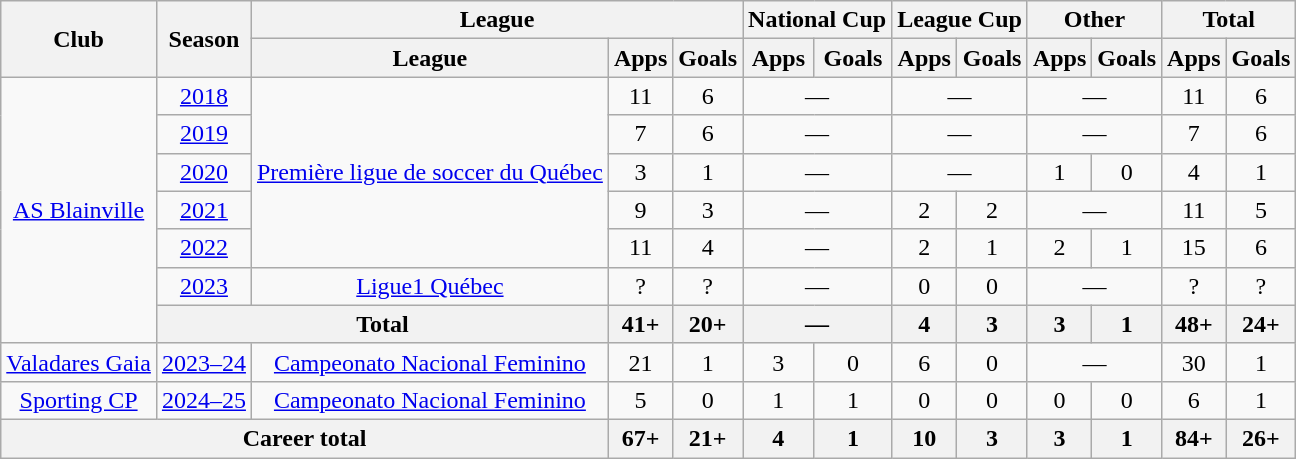<table class="wikitable" style="text-align: center;">
<tr>
<th rowspan="2">Club</th>
<th rowspan="2">Season</th>
<th colspan="3">League</th>
<th colspan="2">National Cup</th>
<th colspan="2">League Cup</th>
<th colspan="2">Other</th>
<th colspan="2">Total</th>
</tr>
<tr>
<th>League</th>
<th>Apps</th>
<th>Goals</th>
<th>Apps</th>
<th>Goals</th>
<th>Apps</th>
<th>Goals</th>
<th>Apps</th>
<th>Goals</th>
<th>Apps</th>
<th>Goals</th>
</tr>
<tr>
<td rowspan=7><a href='#'>AS Blainville</a></td>
<td><a href='#'>2018</a></td>
<td rowspan=5><a href='#'>Première ligue de soccer du Québec</a></td>
<td>11</td>
<td>6</td>
<td colspan="2">—</td>
<td colspan="2">—</td>
<td colspan="2">—</td>
<td>11</td>
<td>6</td>
</tr>
<tr>
<td><a href='#'>2019</a></td>
<td>7</td>
<td>6</td>
<td colspan="2">—</td>
<td colspan="2">—</td>
<td colspan="2">—</td>
<td>7</td>
<td>6</td>
</tr>
<tr>
<td><a href='#'>2020</a></td>
<td>3</td>
<td>1</td>
<td colspan="2">—</td>
<td colspan="2">—</td>
<td>1</td>
<td>0</td>
<td>4</td>
<td>1</td>
</tr>
<tr>
<td><a href='#'>2021</a></td>
<td>9</td>
<td>3</td>
<td colspan="2">—</td>
<td>2</td>
<td>2</td>
<td colspan="2">—</td>
<td>11</td>
<td>5</td>
</tr>
<tr>
<td><a href='#'>2022</a></td>
<td>11</td>
<td>4</td>
<td colspan="2">—</td>
<td>2</td>
<td>1</td>
<td>2</td>
<td>1</td>
<td>15</td>
<td>6</td>
</tr>
<tr>
<td><a href='#'>2023</a></td>
<td><a href='#'>Ligue1 Québec</a></td>
<td>?</td>
<td>?</td>
<td colspan="2">—</td>
<td>0</td>
<td>0</td>
<td colspan="2">—</td>
<td>?</td>
<td>?</td>
</tr>
<tr>
<th colspan="2">Total</th>
<th>41+</th>
<th>20+</th>
<th colspan="2">—</th>
<th>4</th>
<th>3</th>
<th>3</th>
<th>1</th>
<th>48+</th>
<th>24+</th>
</tr>
<tr>
<td><a href='#'>Valadares Gaia</a></td>
<td><a href='#'>2023–24</a></td>
<td><a href='#'>Campeonato Nacional Feminino</a></td>
<td>21</td>
<td>1</td>
<td>3</td>
<td>0</td>
<td>6</td>
<td>0</td>
<td colspan="2">—</td>
<td>30</td>
<td>1</td>
</tr>
<tr>
<td><a href='#'>Sporting CP</a></td>
<td><a href='#'>2024–25</a></td>
<td><a href='#'>Campeonato Nacional Feminino</a></td>
<td>5</td>
<td>0</td>
<td>1</td>
<td>1</td>
<td>0</td>
<td>0</td>
<td>0</td>
<td>0</td>
<td>6</td>
<td>1</td>
</tr>
<tr>
<th colspan="3">Career total</th>
<th>67+</th>
<th>21+</th>
<th>4</th>
<th>1</th>
<th>10</th>
<th>3</th>
<th>3</th>
<th>1</th>
<th>84+</th>
<th>26+</th>
</tr>
</table>
